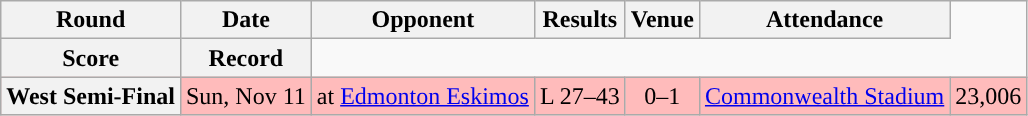<table class="wikitable" style="text-align:center">
<tr>
<th>Round</th>
<th>Date</th>
<th>Opponent</th>
<th>Results</th>
<th>Venue</th>
<th>Attendance</th>
</tr>
<tr>
<th>Score</th>
<th>Record</th>
</tr>
<tr style="background:#ffbbbb">
<th>West Semi-Final</th>
<td>Sun, Nov 11</td>
<td>at <a href='#'>Edmonton Eskimos</a></td>
<td>L 27–43</td>
<td>0–1</td>
<td><a href='#'>Commonwealth Stadium</a></td>
<td>23,006</td>
</tr>
</table>
